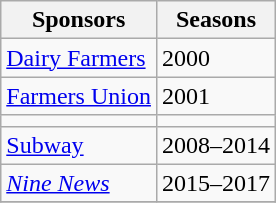<table class="wikitable collapsible">
<tr>
<th>Sponsors</th>
<th>Seasons</th>
</tr>
<tr>
<td><a href='#'>Dairy Farmers</a></td>
<td>2000</td>
</tr>
<tr>
<td><a href='#'>Farmers Union</a></td>
<td>2001</td>
</tr>
<tr>
<td></td>
</tr>
<tr>
<td><a href='#'>Subway</a></td>
<td>2008–2014</td>
</tr>
<tr>
<td><em><a href='#'>Nine News</a></em> </td>
<td>2015–2017</td>
</tr>
<tr>
</tr>
</table>
